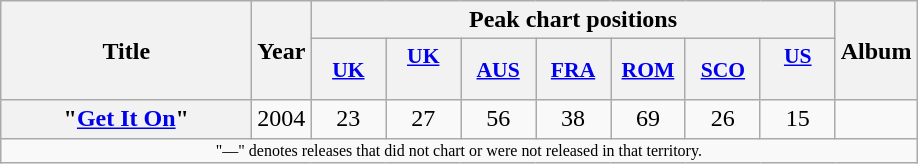<table class="wikitable plainrowheaders" style="text-align:center;">
<tr>
<th scope="col" rowspan="2" style="width:10em;">Title</th>
<th scope="col" rowspan="2">Year</th>
<th scope="col" colspan="7">Peak chart positions</th>
<th scope="col" rowspan="2">Album</th>
</tr>
<tr>
<th scope="col" style="width:3em;font-size:90%;"><a href='#'>UK</a><br></th>
<th scope="col" style="width:3em;font-size:90%;"><a href='#'>UK<br></a><br></th>
<th scope="col" style="width:3em;font-size:90%;"><a href='#'>AUS</a><br></th>
<th scope="col" style="width:3em;font-size:90%;"><a href='#'>FRA</a><br></th>
<th scope="col" style="width:3em;font-size:90%;"><a href='#'>ROM</a><br></th>
<th scope="col" style="width:3em;font-size:90%;"><a href='#'>SCO</a><br></th>
<th scope="col" style="width:3em;font-size:90%;"><a href='#'>US<br></a><br></th>
</tr>
<tr>
<th scope="row">"<a href='#'>Get It On</a>"<br></th>
<td>2004</td>
<td>23</td>
<td>27</td>
<td>56</td>
<td>38</td>
<td>69</td>
<td>26</td>
<td>15</td>
<td></td>
</tr>
<tr>
<td colspan="15" style="text-align:center; font-size:8pt;">"—" denotes releases that did not chart or were not released in that territory.</td>
</tr>
</table>
